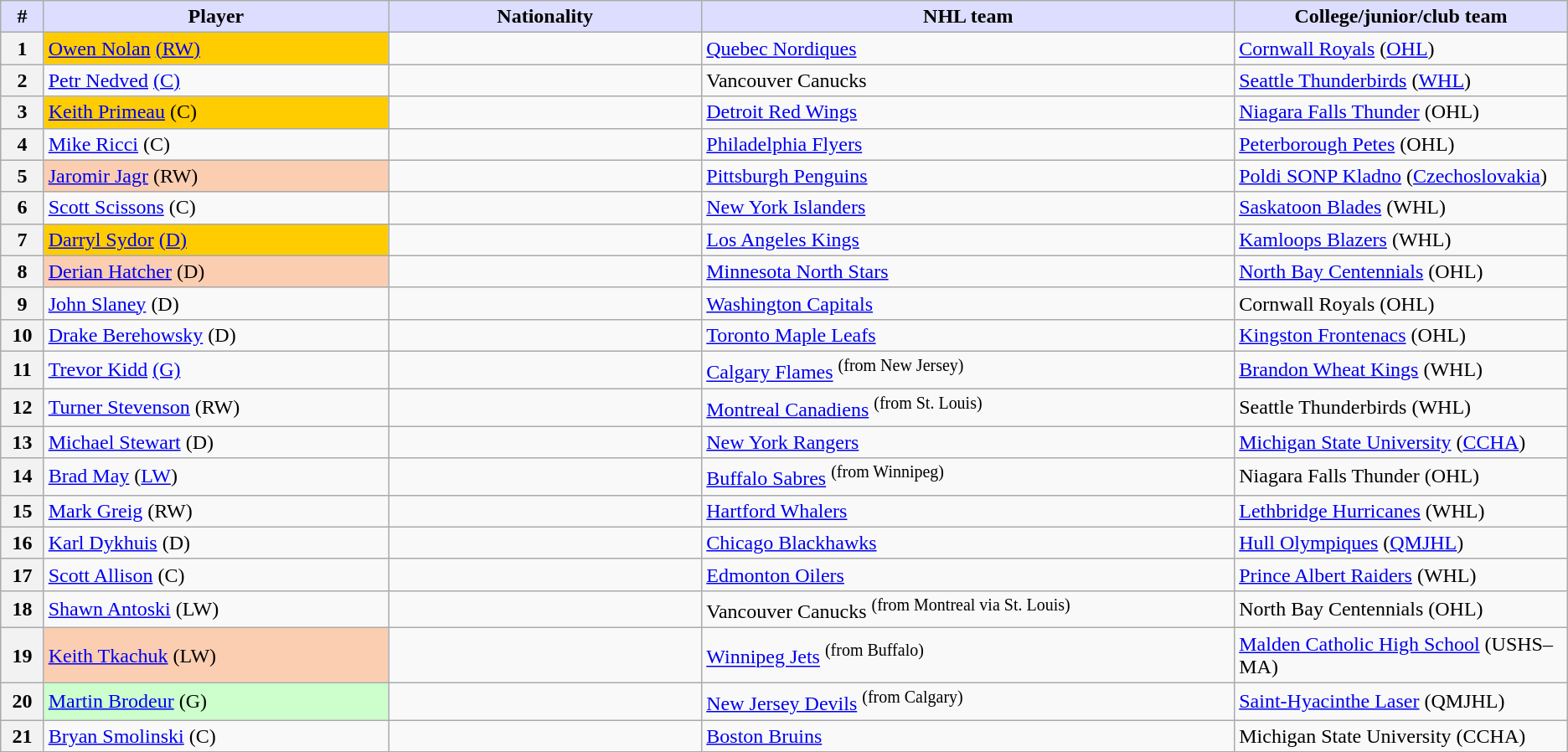<table class="wikitable sortable">
<tr>
<th style="background:#ddf; width:2.75%;">#</th>
<th style="background:#ddf; width:22.0%;">Player</th>
<th style="background:#ddf; width:20.0%;">Nationality</th>
<th style="background:#ddf; width:34.0%;">NHL team</th>
<th style="background:#ddf; width:100.0%;">College/junior/club team</th>
</tr>
<tr>
<th>1</th>
<td bgcolor="#FFCC00"><a href='#'>Owen Nolan</a> <a href='#'>(RW)</a></td>
<td></td>
<td><a href='#'>Quebec Nordiques</a></td>
<td><a href='#'>Cornwall Royals</a> (<a href='#'>OHL</a>)</td>
</tr>
<tr>
<th>2</th>
<td><a href='#'>Petr Nedved</a> <a href='#'>(C)</a></td>
<td></td>
<td>Vancouver Canucks</td>
<td><a href='#'>Seattle Thunderbirds</a> (<a href='#'>WHL</a>)</td>
</tr>
<tr>
<th>3</th>
<td bgcolor="#FFCC00"><a href='#'>Keith Primeau</a> (C)</td>
<td></td>
<td><a href='#'>Detroit Red Wings</a></td>
<td><a href='#'>Niagara Falls Thunder</a> (OHL)</td>
</tr>
<tr>
<th>4</th>
<td><a href='#'>Mike Ricci</a> (C)</td>
<td></td>
<td><a href='#'>Philadelphia Flyers</a></td>
<td><a href='#'>Peterborough Petes</a> (OHL)</td>
</tr>
<tr>
<th>5</th>
<td bgcolor="#FBCEB1"><a href='#'>Jaromir Jagr</a> (RW)</td>
<td></td>
<td><a href='#'>Pittsburgh Penguins</a></td>
<td><a href='#'>Poldi SONP Kladno</a> (<a href='#'>Czechoslovakia</a>)</td>
</tr>
<tr>
<th>6</th>
<td><a href='#'>Scott Scissons</a> (C)</td>
<td></td>
<td><a href='#'>New York Islanders</a></td>
<td><a href='#'>Saskatoon Blades</a> (WHL)</td>
</tr>
<tr>
<th>7</th>
<td bgcolor="#FFCC00"><a href='#'>Darryl Sydor</a> <a href='#'>(D)</a></td>
<td></td>
<td><a href='#'>Los Angeles Kings</a></td>
<td><a href='#'>Kamloops Blazers</a> (WHL)</td>
</tr>
<tr>
<th>8</th>
<td bgcolor="#FBCEB1"><a href='#'>Derian Hatcher</a> (D)</td>
<td></td>
<td><a href='#'>Minnesota North Stars</a></td>
<td><a href='#'>North Bay Centennials</a> (OHL)</td>
</tr>
<tr>
<th>9</th>
<td><a href='#'>John Slaney</a> (D)</td>
<td></td>
<td><a href='#'>Washington Capitals</a></td>
<td>Cornwall Royals (OHL)</td>
</tr>
<tr>
<th>10</th>
<td><a href='#'>Drake Berehowsky</a> (D)</td>
<td></td>
<td><a href='#'>Toronto Maple Leafs</a></td>
<td><a href='#'>Kingston Frontenacs</a> (OHL)</td>
</tr>
<tr>
<th>11</th>
<td><a href='#'>Trevor Kidd</a> <a href='#'>(G)</a></td>
<td></td>
<td><a href='#'>Calgary Flames</a> <sup>(from New Jersey)</sup> </td>
<td><a href='#'>Brandon Wheat Kings</a> (WHL)</td>
</tr>
<tr>
<th>12</th>
<td><a href='#'>Turner Stevenson</a> (RW)</td>
<td></td>
<td><a href='#'>Montreal Canadiens</a> <sup>(from St. Louis)</sup> </td>
<td>Seattle Thunderbirds (WHL)</td>
</tr>
<tr>
<th>13</th>
<td><a href='#'>Michael Stewart</a> (D)</td>
<td></td>
<td><a href='#'>New York Rangers</a></td>
<td><a href='#'>Michigan State University</a> (<a href='#'>CCHA</a>)</td>
</tr>
<tr>
<th>14</th>
<td><a href='#'>Brad May</a> (<a href='#'>LW</a>)</td>
<td></td>
<td><a href='#'>Buffalo Sabres</a> <sup>(from Winnipeg)</sup> </td>
<td>Niagara Falls Thunder (OHL)</td>
</tr>
<tr>
<th>15</th>
<td><a href='#'>Mark Greig</a> (RW)</td>
<td></td>
<td><a href='#'>Hartford Whalers</a></td>
<td><a href='#'>Lethbridge Hurricanes</a> (WHL)</td>
</tr>
<tr>
<th>16</th>
<td><a href='#'>Karl Dykhuis</a> (D)</td>
<td></td>
<td><a href='#'>Chicago Blackhawks</a></td>
<td><a href='#'>Hull Olympiques</a> (<a href='#'>QMJHL</a>)</td>
</tr>
<tr>
<th>17</th>
<td><a href='#'>Scott Allison</a> (C)</td>
<td></td>
<td><a href='#'>Edmonton Oilers</a></td>
<td><a href='#'>Prince Albert Raiders</a> (WHL)</td>
</tr>
<tr>
<th>18</th>
<td><a href='#'>Shawn Antoski</a> (LW)</td>
<td></td>
<td>Vancouver Canucks <sup>(from Montreal via St. Louis)</sup> </td>
<td>North Bay Centennials (OHL)</td>
</tr>
<tr>
<th>19</th>
<td bgcolor="#FBCEB1"><a href='#'>Keith Tkachuk</a> (LW)</td>
<td></td>
<td><a href='#'>Winnipeg Jets</a> <sup>(from Buffalo)</sup> </td>
<td><a href='#'>Malden Catholic High School</a> (USHS–MA)</td>
</tr>
<tr>
<th>20</th>
<td bgcolor="#CCFFCC"><a href='#'>Martin Brodeur</a> (G)</td>
<td></td>
<td><a href='#'>New Jersey Devils</a> <sup>(from Calgary)</sup> </td>
<td><a href='#'>Saint-Hyacinthe Laser</a> (QMJHL)</td>
</tr>
<tr>
<th>21</th>
<td><a href='#'>Bryan Smolinski</a> (C)</td>
<td></td>
<td><a href='#'>Boston Bruins</a></td>
<td>Michigan State University (CCHA)</td>
</tr>
</table>
